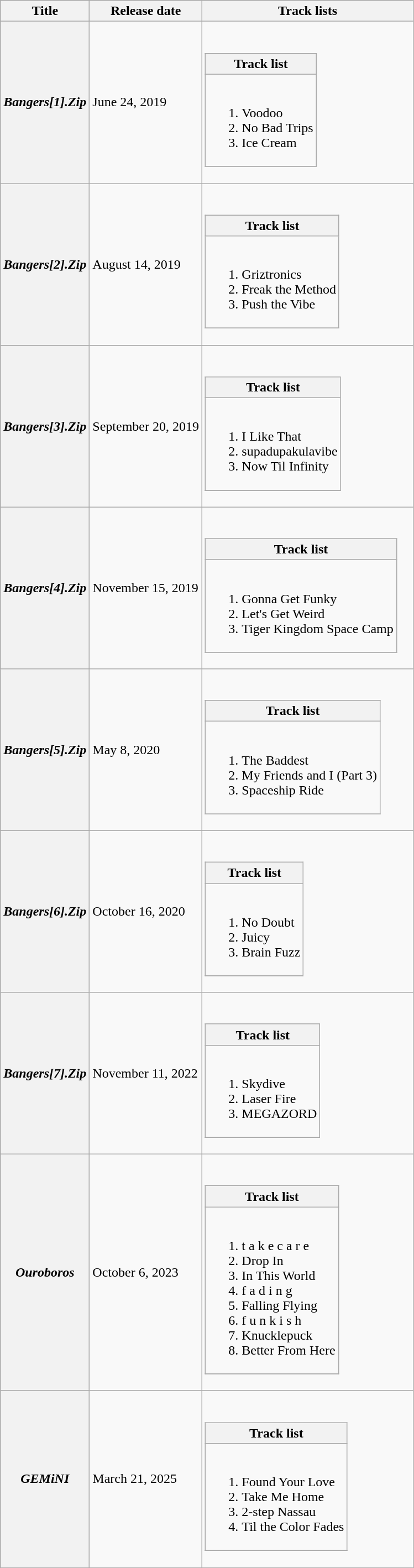<table class="wikitable plainrowheaders">
<tr>
<th rowspan="1" width:10em;>Title</th>
<th rowspan="1" width:30em;>Release date</th>
<th rowspan="1" width:10em;>Track lists</th>
</tr>
<tr>
<th scope="row"><em>Bangers[1].Zip</em></th>
<td>June 24, 2019</td>
<td><br><table class="wikitable collapsible collapsed">
<tr>
<th>Track list</th>
</tr>
<tr>
<td><br><ol><li>Voodoo</li><li>No Bad Trips</li><li>Ice Cream</li></ol></td>
</tr>
<tr>
</tr>
</table>
</td>
</tr>
<tr>
<th scope="row"><em>Bangers[2].Zip</em></th>
<td>August 14, 2019</td>
<td><br><table class="wikitable collapsible collapsed">
<tr>
<th>Track list</th>
</tr>
<tr>
<td><br><ol><li>Griztronics</li><li>Freak the Method</li><li>Push the Vibe</li></ol></td>
</tr>
<tr>
</tr>
</table>
</td>
</tr>
<tr>
<th scope="row"><em>Bangers[3].Zip</em></th>
<td>September 20, 2019</td>
<td><br><table class="wikitable collapsible collapsed">
<tr>
<th>Track list</th>
</tr>
<tr>
<td><br><ol><li>I Like That</li><li>supadupakulavibe</li><li>Now Til Infinity</li></ol></td>
</tr>
<tr>
</tr>
</table>
</td>
</tr>
<tr>
<th scope="row"><em>Bangers[4].Zip</em></th>
<td>November 15, 2019</td>
<td><br><table class="wikitable collapsible collapsed">
<tr>
<th>Track list</th>
</tr>
<tr>
<td><br><ol><li>Gonna Get Funky</li><li>Let's Get Weird</li><li>Tiger Kingdom Space Camp</li></ol></td>
</tr>
<tr>
</tr>
</table>
</td>
</tr>
<tr>
<th scope="row"><em>Bangers[5].Zip</em></th>
<td>May 8, 2020</td>
<td><br><table class="wikitable collapsible collapsed">
<tr>
<th>Track list</th>
</tr>
<tr>
<td><br><ol><li>The Baddest</li><li>My Friends and I (Part 3)</li><li>Spaceship Ride</li></ol></td>
</tr>
<tr>
</tr>
</table>
</td>
</tr>
<tr>
<th scope="row"><em>Bangers[6].Zip</em></th>
<td>October 16, 2020</td>
<td><br><table class="wikitable collapsible collapsed">
<tr>
<th>Track list</th>
</tr>
<tr>
<td><br><ol><li>No Doubt</li><li>Juicy</li><li>Brain Fuzz</li></ol></td>
</tr>
<tr>
</tr>
</table>
</td>
</tr>
<tr>
<th scope="row"><em>Bangers[7].Zip</em></th>
<td>November 11, 2022</td>
<td><br><table class="wikitable collapsible collapsed">
<tr>
<th>Track list</th>
</tr>
<tr>
<td><br><ol><li>Skydive</li><li>Laser Fire</li><li>MEGAZORD</li></ol></td>
</tr>
<tr>
</tr>
</table>
</td>
</tr>
<tr>
<th scope="row"><em>Ouroboros</em></th>
<td>October 6, 2023</td>
<td><br><table class="wikitable collapsible collapsed">
<tr>
<th>Track list</th>
</tr>
<tr>
<td><br><ol><li>t a k e c a r e</li><li>Drop In</li><li>In This World</li><li>f a d i n g</li><li>Falling Flying</li><li>f u n k i s h</li><li>Knucklepuck</li><li>Better From Here</li></ol></td>
</tr>
<tr>
</tr>
</table>
</td>
</tr>
<tr>
<th scope="row"><em>GEMiNI</em></th>
<td>March 21, 2025</td>
<td><br><table class="wikitable collapsible collapsed">
<tr>
<th>Track list</th>
</tr>
<tr>
<td><br><ol><li>Found Your Love</li><li>Take Me Home</li><li>2-step Nassau</li><li>Til the Color Fades</li></ol></td>
</tr>
<tr>
</tr>
</table>
</td>
</tr>
<tr>
</tr>
</table>
